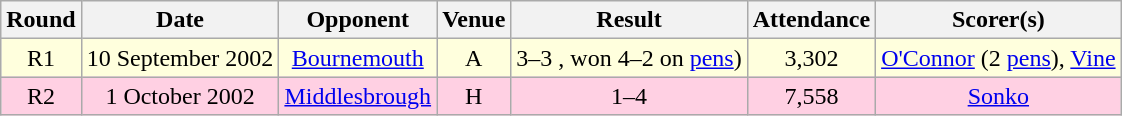<table class="wikitable sortable" style="text-align:center;">
<tr>
<th>Round</th>
<th>Date</th>
<th>Opponent</th>
<th>Venue</th>
<th>Result</th>
<th>Attendance</th>
<th>Scorer(s)</th>
</tr>
<tr style="background:#ffd;">
<td>R1</td>
<td>10 September 2002</td>
<td><a href='#'>Bournemouth</a></td>
<td>A</td>
<td>3–3 , won 4–2 on <a href='#'>pens</a>)</td>
<td>3,302</td>
<td><a href='#'>O'Connor</a> (2 <a href='#'>pens</a>), <a href='#'>Vine</a></td>
</tr>
<tr style="background:#ffd0e3;">
<td>R2</td>
<td>1 October 2002</td>
<td><a href='#'>Middlesbrough</a></td>
<td>H</td>
<td>1–4</td>
<td>7,558</td>
<td><a href='#'>Sonko</a></td>
</tr>
</table>
